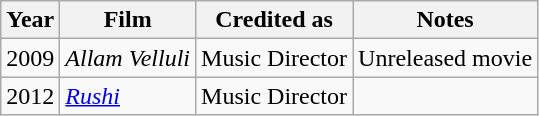<table class="wikitable">
<tr>
<th>Year</th>
<th>Film</th>
<th>Credited as</th>
<th>Notes</th>
</tr>
<tr>
<td>2009</td>
<td><em>Allam Velluli</em></td>
<td>Music Director</td>
<td>Unreleased movie</td>
</tr>
<tr>
<td>2012</td>
<td><em><a href='#'>Rushi</a></em></td>
<td>Music Director</td>
<td></td>
</tr>
</table>
